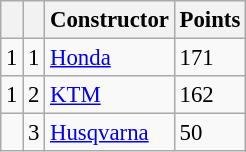<table class="wikitable" style="font-size: 95%;">
<tr>
<th></th>
<th></th>
<th>Constructor</th>
<th>Points</th>
</tr>
<tr>
<td> 1</td>
<td align=center>1</td>
<td> <a href='#'>Honda</a></td>
<td align=left>171</td>
</tr>
<tr>
<td> 1</td>
<td align=center>2</td>
<td> <a href='#'>KTM</a></td>
<td align=left>162</td>
</tr>
<tr>
<td></td>
<td align=center>3</td>
<td> <a href='#'>Husqvarna</a></td>
<td align=left>50</td>
</tr>
</table>
